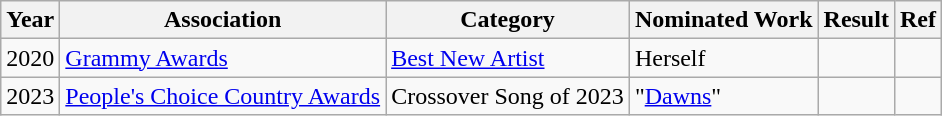<table class="wikitable">
<tr>
<th>Year</th>
<th>Association</th>
<th>Category</th>
<th>Nominated Work</th>
<th>Result</th>
<th>Ref</th>
</tr>
<tr>
<td>2020</td>
<td><a href='#'>Grammy Awards</a></td>
<td><a href='#'>Best New Artist</a></td>
<td>Herself</td>
<td></td>
<td style="text-align:center;"></td>
</tr>
<tr>
<td>2023</td>
<td><a href='#'>People's Choice Country Awards</a></td>
<td>Crossover Song of 2023</td>
<td>"<a href='#'>Dawns</a>"</td>
<td></td>
<td style="text-align:center;"></td>
</tr>
</table>
